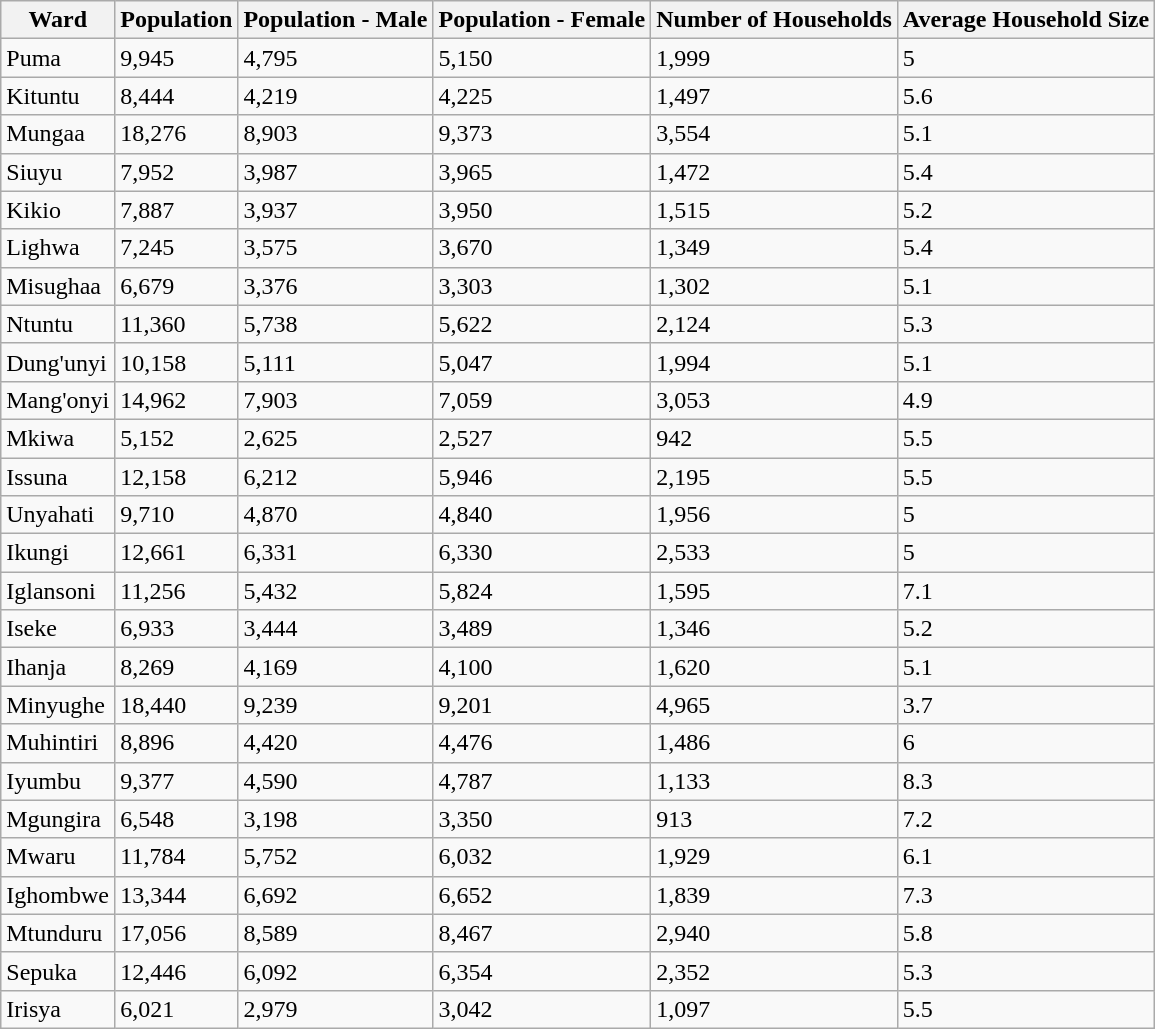<table class="wikitable sortable">
<tr>
<th>Ward</th>
<th>Population</th>
<th>Population - Male</th>
<th>Population - Female</th>
<th>Number of Households</th>
<th>Average Household Size</th>
</tr>
<tr>
<td>Puma</td>
<td>9,945</td>
<td>4,795</td>
<td>5,150</td>
<td>1,999</td>
<td>5</td>
</tr>
<tr>
<td>Kituntu</td>
<td>8,444</td>
<td>4,219</td>
<td>4,225</td>
<td>1,497</td>
<td>5.6</td>
</tr>
<tr>
<td>Mungaa</td>
<td>18,276</td>
<td>8,903</td>
<td>9,373</td>
<td>3,554</td>
<td>5.1</td>
</tr>
<tr>
<td>Siuyu</td>
<td>7,952</td>
<td>3,987</td>
<td>3,965</td>
<td>1,472</td>
<td>5.4</td>
</tr>
<tr>
<td>Kikio</td>
<td>7,887</td>
<td>3,937</td>
<td>3,950</td>
<td>1,515</td>
<td>5.2</td>
</tr>
<tr>
<td>Lighwa</td>
<td>7,245</td>
<td>3,575</td>
<td>3,670</td>
<td>1,349</td>
<td>5.4</td>
</tr>
<tr>
<td>Misughaa</td>
<td>6,679</td>
<td>3,376</td>
<td>3,303</td>
<td>1,302</td>
<td>5.1</td>
</tr>
<tr>
<td>Ntuntu</td>
<td>11,360</td>
<td>5,738</td>
<td>5,622</td>
<td>2,124</td>
<td>5.3</td>
</tr>
<tr>
<td>Dung'unyi</td>
<td>10,158</td>
<td>5,111</td>
<td>5,047</td>
<td>1,994</td>
<td>5.1</td>
</tr>
<tr>
<td>Mang'onyi</td>
<td>14,962</td>
<td>7,903</td>
<td>7,059</td>
<td>3,053</td>
<td>4.9</td>
</tr>
<tr>
<td>Mkiwa</td>
<td>5,152</td>
<td>2,625</td>
<td>2,527</td>
<td>942</td>
<td>5.5</td>
</tr>
<tr>
<td>Issuna</td>
<td>12,158</td>
<td>6,212</td>
<td>5,946</td>
<td>2,195</td>
<td>5.5</td>
</tr>
<tr>
<td>Unyahati</td>
<td>9,710</td>
<td>4,870</td>
<td>4,840</td>
<td>1,956</td>
<td>5</td>
</tr>
<tr>
<td>Ikungi</td>
<td>12,661</td>
<td>6,331</td>
<td>6,330</td>
<td>2,533</td>
<td>5</td>
</tr>
<tr>
<td>Iglansoni</td>
<td>11,256</td>
<td>5,432</td>
<td>5,824</td>
<td>1,595</td>
<td>7.1</td>
</tr>
<tr>
<td>Iseke</td>
<td>6,933</td>
<td>3,444</td>
<td>3,489</td>
<td>1,346</td>
<td>5.2</td>
</tr>
<tr>
<td>Ihanja</td>
<td>8,269</td>
<td>4,169</td>
<td>4,100</td>
<td>1,620</td>
<td>5.1</td>
</tr>
<tr>
<td>Minyughe</td>
<td>18,440</td>
<td>9,239</td>
<td>9,201</td>
<td>4,965</td>
<td>3.7</td>
</tr>
<tr>
<td>Muhintiri</td>
<td>8,896</td>
<td>4,420</td>
<td>4,476</td>
<td>1,486</td>
<td>6</td>
</tr>
<tr>
<td>Iyumbu</td>
<td>9,377</td>
<td>4,590</td>
<td>4,787</td>
<td>1,133</td>
<td>8.3</td>
</tr>
<tr>
<td>Mgungira</td>
<td>6,548</td>
<td>3,198</td>
<td>3,350</td>
<td>913</td>
<td>7.2</td>
</tr>
<tr>
<td>Mwaru</td>
<td>11,784</td>
<td>5,752</td>
<td>6,032</td>
<td>1,929</td>
<td>6.1</td>
</tr>
<tr>
<td>Ighombwe</td>
<td>13,344</td>
<td>6,692</td>
<td>6,652</td>
<td>1,839</td>
<td>7.3</td>
</tr>
<tr>
<td>Mtunduru</td>
<td>17,056</td>
<td>8,589</td>
<td>8,467</td>
<td>2,940</td>
<td>5.8</td>
</tr>
<tr>
<td>Sepuka</td>
<td>12,446</td>
<td>6,092</td>
<td>6,354</td>
<td>2,352</td>
<td>5.3</td>
</tr>
<tr>
<td>Irisya</td>
<td>6,021</td>
<td>2,979</td>
<td>3,042</td>
<td>1,097</td>
<td>5.5</td>
</tr>
</table>
